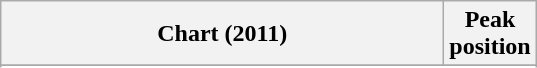<table class="wikitable sortable plainrowheaders" style="text-align: center">
<tr>
<th scope="col" style="width:18em;">Chart (2011)</th>
<th scope="col">Peak<br>position</th>
</tr>
<tr>
</tr>
<tr>
</tr>
<tr>
</tr>
<tr>
</tr>
<tr>
</tr>
<tr>
</tr>
<tr>
</tr>
<tr>
</tr>
<tr>
</tr>
<tr>
</tr>
<tr>
</tr>
</table>
